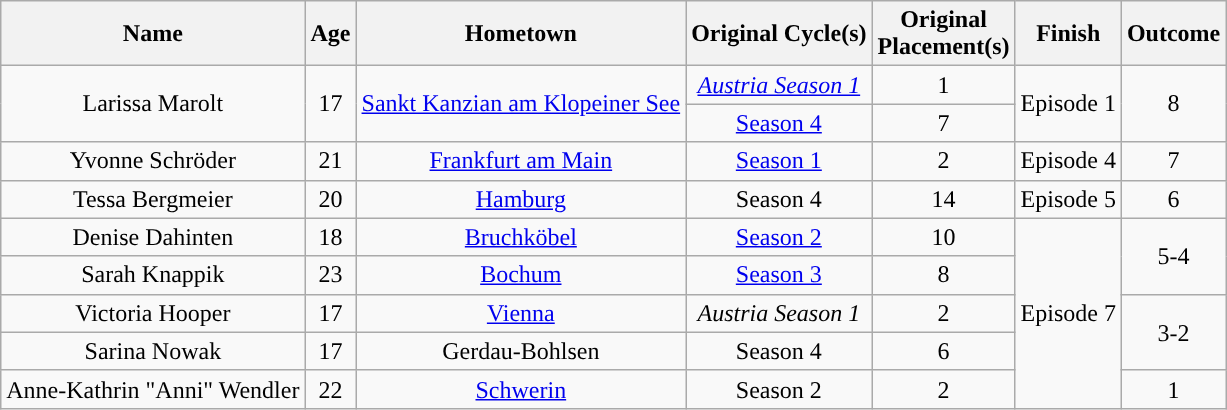<table class="wikitable sortable" style="text-align:center;">
<tr>
<th>Name</th>
<th>Age</th>
<th>Hometown</th>
<th>Original Cycle(s)</th>
<th>Original<br>Placement(s)</th>
<th>Finish</th>
<th>Outcome</th>
</tr>
<tr>
<td rowspan="2"nowrap>Larissa Marolt</td>
<td rowspan="2">17</td>
<td rowspan="2"nowrap><a href='#'>Sankt Kanzian am Klopeiner See</a></td>
<td nowrap><a href='#'><em>Austria Season 1</em></a></td>
<td>1</td>
<td rowspan="2">Episode 1</td>
<td rowspan="2">8</td>
</tr>
<tr>
<td><a href='#'>Season 4</a></td>
<td>7</td>
</tr>
<tr>
<td>Yvonne Schröder</td>
<td>21</td>
<td><a href='#'>Frankfurt am Main</a></td>
<td><a href='#'>Season 1</a></td>
<td>2</td>
<td>Episode 4</td>
<td>7</td>
</tr>
<tr>
<td>Tessa Bergmeier</td>
<td>20</td>
<td><a href='#'>Hamburg</a></td>
<td>Season 4</td>
<td>14</td>
<td>Episode 5</td>
<td>6</td>
</tr>
<tr>
<td>Denise Dahinten</td>
<td>18</td>
<td><a href='#'>Bruchköbel</a></td>
<td><a href='#'>Season 2</a></td>
<td>10</td>
<td rowspan="5">Episode 7</td>
<td rowspan="2">5-4</td>
</tr>
<tr>
<td>Sarah Knappik</td>
<td>23</td>
<td><a href='#'>Bochum</a></td>
<td><a href='#'>Season 3</a></td>
<td>8</td>
</tr>
<tr>
<td>Victoria Hooper</td>
<td>17</td>
<td><a href='#'>Vienna</a></td>
<td><em>Austria Season 1</em></td>
<td>2</td>
<td rowspan="2">3-2</td>
</tr>
<tr>
<td>Sarina Nowak</td>
<td>17</td>
<td>Gerdau-Bohlsen</td>
<td>Season 4</td>
<td>6</td>
</tr>
<tr>
<td>Anne-Kathrin "Anni" Wendler</td>
<td>22</td>
<td><a href='#'>Schwerin</a></td>
<td>Season 2</td>
<td>2</td>
<td>1</td>
</tr>
</table>
